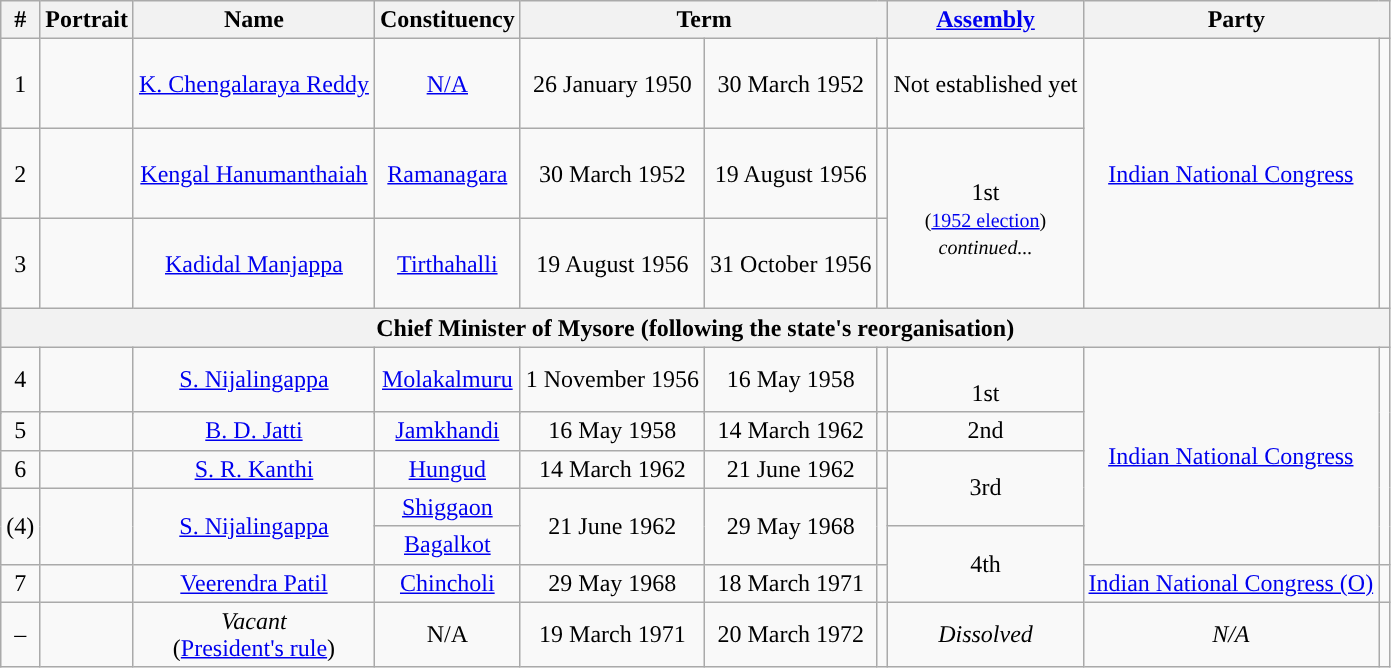<table class="wikitable" style="text-align:center">
<tr>
<th scope="col">#</th>
<th>Portrait</th>
<th scope="col">Name</th>
<th>Constituency</th>
<th colspan="3" scope="col">Term<br></th>
<th scope="col"><a href='#'>Assembly</a><br></th>
<th colspan="2" scope="col">Party</th>
</tr>
<tr style="height: 60px;">
<td>1</td>
<td></td>
<td><a href='#'>K. Chengalaraya Reddy</a></td>
<td><a href='#'>N/A</a></td>
<td>26 January 1950</td>
<td>30 March 1952</td>
<td></td>
<td>Not established yet</td>
<td rowspan="3"><a href='#'>Indian National Congress</a></td>
<td rowspan="3" style="background-color: "></td>
</tr>
<tr style="height: 60px;">
<td>2</td>
<td></td>
<td><a href='#'>Kengal Hanumanthaiah</a></td>
<td><a href='#'>Ramanagara</a></td>
<td>30 March 1952</td>
<td>19 August 1956</td>
<td></td>
<td rowspan="2">1st<br><small>(<a href='#'>1952 election</a>)<br><em>continued...</em></small></td>
</tr>
<tr style="height: 60px;">
<td>3</td>
<td></td>
<td><a href='#'>Kadidal Manjappa</a></td>
<td><a href='#'>Tirthahalli</a></td>
<td>19 August 1956</td>
<td>31 October 1956</td>
<td></td>
</tr>
<tr>
<th colspan="10">Chief Minister of Mysore (following the state's reorganisation)</th>
</tr>
<tr style="text-align:center">
<td rowspan="2">4</td>
<td rowspan="2"></td>
<td rowspan="2"><a href='#'>S. Nijalingappa</a></td>
<td rowspan="2"><a href='#'>Molakalmuru</a></td>
<td rowspan="2">1 November 1956</td>
<td rowspan="2">16 May 1958</td>
<td rowspan="2"></td>
<td><br>1st<br></td>
<td rowspan="6"><a href='#'>Indian National Congress</a></td>
<td rowspan="6" style="background-color: "></td>
</tr>
<tr style="text-align:center">
<td rowspan="2">2nd<br></td>
</tr>
<tr style="text-align:center">
<td>5</td>
<td></td>
<td><a href='#'>B. D. Jatti</a></td>
<td><a href='#'>Jamkhandi</a></td>
<td>16 May 1958</td>
<td>14 March 1962</td>
<td></td>
</tr>
<tr style="text-align:center">
<td>6</td>
<td></td>
<td><a href='#'>S. R. Kanthi</a></td>
<td><a href='#'>Hungud</a></td>
<td>14 March 1962</td>
<td>21 June 1962</td>
<td></td>
<td rowspan="2">3rd<br></td>
</tr>
<tr style="text-align:center">
<td rowspan="2">(4)</td>
<td rowspan="2"></td>
<td rowspan="2"><a href='#'>S. Nijalingappa</a></td>
<td><a href='#'>Shiggaon</a></td>
<td rowspan="2">21 June 1962</td>
<td rowspan="2">29 May 1968</td>
<td rowspan="2"></td>
</tr>
<tr style="text-align:center">
<td><a href='#'>Bagalkot</a></td>
<td rowspan="2">4th<br></td>
</tr>
<tr style="text-align:center">
<td>7</td>
<td></td>
<td><a href='#'>Veerendra Patil</a></td>
<td><a href='#'>Chincholi</a></td>
<td>29 May 1968</td>
<td>18 March 1971</td>
<td></td>
<td><a href='#'>Indian National Congress (O)</a></td>
<td style="background-color: "></td>
</tr>
<tr style="text-align:center">
<td>–</td>
<td></td>
<td scope="row"><em>Vacant</em><br>(<a href='#'>President's rule</a>)</td>
<td>N/A</td>
<td>19 March 1971</td>
<td>20 March 1972</td>
<td></td>
<td><em>Dissolved</em></td>
<td><em>N/A</em></td>
<td></td>
</tr>
</table>
